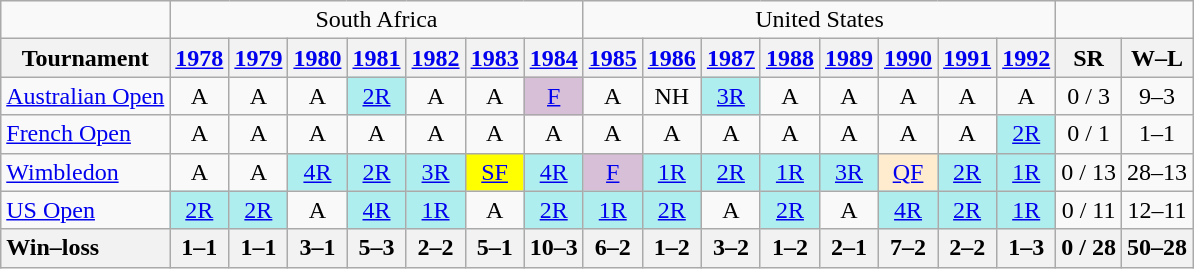<table class=wikitable style=text-align:center>
<tr>
<td></td>
<td colspan="7">South Africa</td>
<td colspan="8">United States</td>
<td colspan="2"></td>
</tr>
<tr>
<th>Tournament</th>
<th><a href='#'>1978</a></th>
<th><a href='#'>1979</a></th>
<th><a href='#'>1980</a></th>
<th><a href='#'>1981</a></th>
<th><a href='#'>1982</a></th>
<th><a href='#'>1983</a></th>
<th><a href='#'>1984</a></th>
<th><a href='#'>1985</a></th>
<th><a href='#'>1986</a></th>
<th><a href='#'>1987</a></th>
<th><a href='#'>1988</a></th>
<th><a href='#'>1989</a></th>
<th><a href='#'>1990</a></th>
<th><a href='#'>1991</a></th>
<th><a href='#'>1992</a></th>
<th>SR</th>
<th>W–L</th>
</tr>
<tr>
<td align=left><a href='#'>Australian Open</a></td>
<td>A</td>
<td>A</td>
<td>A</td>
<td bgcolor=afeeee><a href='#'>2R</a></td>
<td>A</td>
<td>A</td>
<td bgcolor=thistle><a href='#'>F</a></td>
<td>A</td>
<td>NH</td>
<td bgcolor=afeeee><a href='#'>3R</a></td>
<td>A</td>
<td>A</td>
<td>A</td>
<td>A</td>
<td>A</td>
<td>0 / 3</td>
<td>9–3</td>
</tr>
<tr>
<td align=left><a href='#'>French Open</a></td>
<td>A</td>
<td>A</td>
<td>A</td>
<td>A</td>
<td>A</td>
<td>A</td>
<td>A</td>
<td>A</td>
<td>A</td>
<td>A</td>
<td>A</td>
<td>A</td>
<td>A</td>
<td>A</td>
<td bgcolor=afeeee><a href='#'>2R</a></td>
<td>0 / 1</td>
<td>1–1</td>
</tr>
<tr>
<td align=left><a href='#'>Wimbledon</a></td>
<td>A</td>
<td>A</td>
<td bgcolor=afeeee><a href='#'>4R</a></td>
<td bgcolor=afeeee><a href='#'>2R</a></td>
<td bgcolor=afeeee><a href='#'>3R</a></td>
<td bgcolor=yellow><a href='#'>SF</a></td>
<td bgcolor=afeeee><a href='#'>4R</a></td>
<td bgcolor=thistle><a href='#'>F</a></td>
<td bgcolor=afeeee><a href='#'>1R</a></td>
<td bgcolor=afeeee><a href='#'>2R</a></td>
<td bgcolor=afeeee><a href='#'>1R</a></td>
<td bgcolor=afeeee><a href='#'>3R</a></td>
<td bgcolor=ffebcd><a href='#'>QF</a></td>
<td bgcolor=afeeee><a href='#'>2R</a></td>
<td bgcolor=afeeee><a href='#'>1R</a></td>
<td>0 / 13</td>
<td>28–13</td>
</tr>
<tr>
<td align=left><a href='#'>US Open</a></td>
<td bgcolor=afeeee><a href='#'>2R</a></td>
<td bgcolor=afeeee><a href='#'>2R</a></td>
<td>A</td>
<td bgcolor=afeeee><a href='#'>4R</a></td>
<td bgcolor=afeeee><a href='#'>1R</a></td>
<td>A</td>
<td bgcolor=afeeee><a href='#'>2R</a></td>
<td bgcolor=afeeee><a href='#'>1R</a></td>
<td bgcolor=afeeee><a href='#'>2R</a></td>
<td>A</td>
<td bgcolor=afeeee><a href='#'>2R</a></td>
<td>A</td>
<td bgcolor=afeeee><a href='#'>4R</a></td>
<td bgcolor=afeeee><a href='#'>2R</a></td>
<td bgcolor=afeeee><a href='#'>1R</a></td>
<td>0 / 11</td>
<td>12–11</td>
</tr>
<tr>
<th style=text-align:left>Win–loss</th>
<th>1–1</th>
<th>1–1</th>
<th>3–1</th>
<th>5–3</th>
<th>2–2</th>
<th>5–1</th>
<th>10–3</th>
<th>6–2</th>
<th>1–2</th>
<th>3–2</th>
<th>1–2</th>
<th>2–1</th>
<th>7–2</th>
<th>2–2</th>
<th>1–3</th>
<th>0 / 28</th>
<th>50–28</th>
</tr>
</table>
